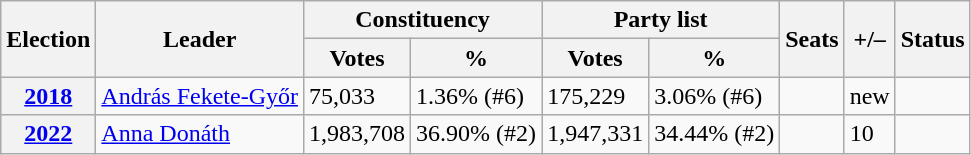<table class="wikitable">
<tr>
<th rowspan=2>Election</th>
<th rowspan=2>Leader</th>
<th colspan=2>Constituency</th>
<th colspan=2>Party list</th>
<th rowspan=2>Seats</th>
<th rowspan=2>+/–</th>
<th rowspan=2>Status</th>
</tr>
<tr>
<th>Votes</th>
<th>%</th>
<th>Votes</th>
<th>%</th>
</tr>
<tr>
<th><a href='#'>2018</a></th>
<td><a href='#'>András Fekete-Győr</a></td>
<td>75,033</td>
<td>1.36% (#6)</td>
<td>175,229</td>
<td>3.06% (#6)</td>
<td></td>
<td>new</td>
<td></td>
</tr>
<tr>
<th><a href='#'>2022</a></th>
<td><a href='#'>Anna Donáth</a></td>
<td>1,983,708</td>
<td>36.90% (#2)</td>
<td>1,947,331</td>
<td>34.44% (#2)</td>
<td></td>
<td> 10</td>
<td></td>
</tr>
</table>
